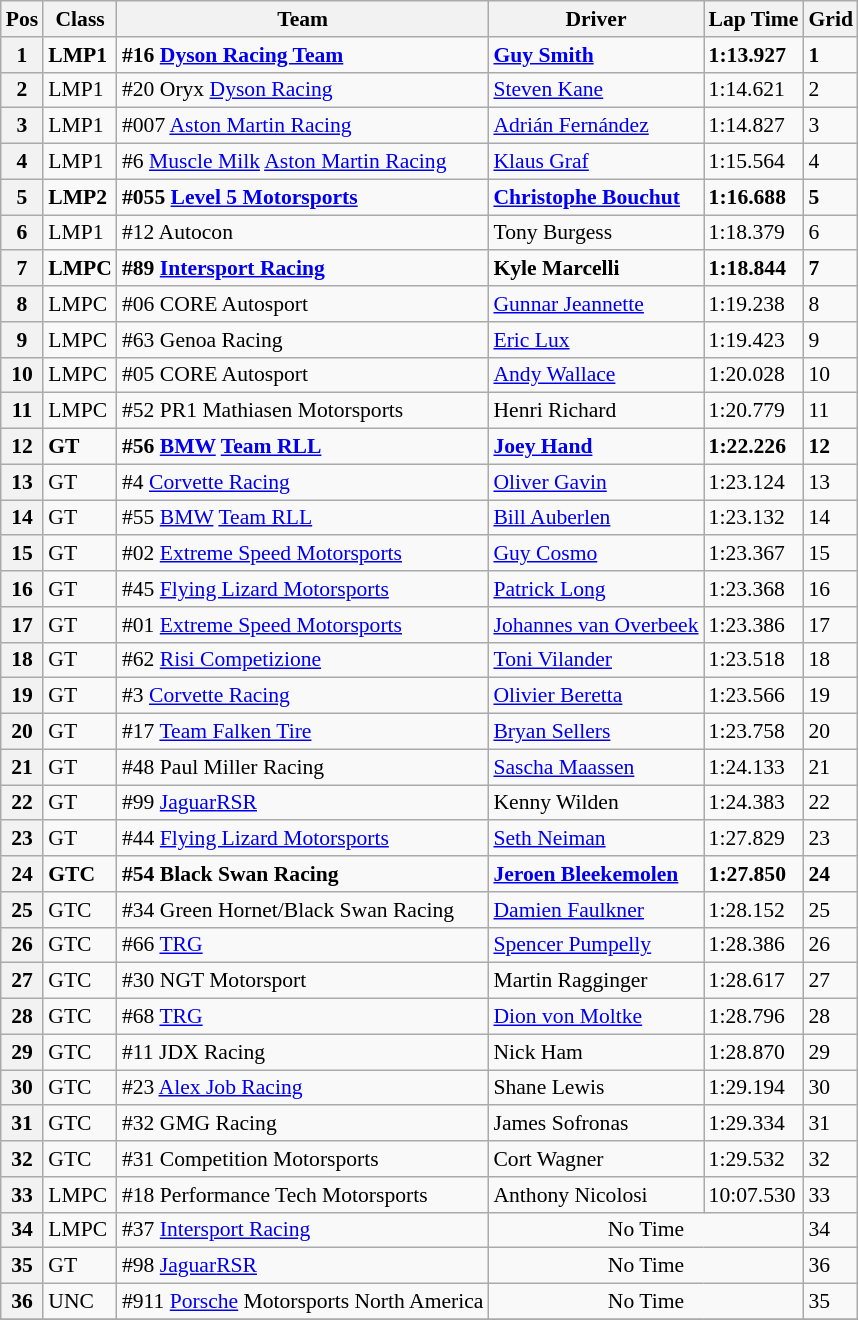<table class="wikitable" style="font-size: 90%;">
<tr>
<th>Pos</th>
<th>Class</th>
<th>Team</th>
<th>Driver</th>
<th>Lap Time</th>
<th>Grid</th>
</tr>
<tr style="font-weight:bold">
<th>1</th>
<td>LMP1</td>
<td>#16 <a href='#'>Dyson Racing Team</a></td>
<td><a href='#'>Guy Smith</a></td>
<td>1:13.927</td>
<td>1</td>
</tr>
<tr>
<th>2</th>
<td>LMP1</td>
<td>#20 Oryx <a href='#'>Dyson Racing</a></td>
<td><a href='#'>Steven Kane</a></td>
<td>1:14.621</td>
<td>2</td>
</tr>
<tr>
<th>3</th>
<td>LMP1</td>
<td>#007 <a href='#'>Aston Martin Racing</a></td>
<td><a href='#'>Adrián Fernández</a></td>
<td>1:14.827</td>
<td>3</td>
</tr>
<tr>
<th>4</th>
<td>LMP1</td>
<td>#6 <a href='#'>Muscle Milk</a> <a href='#'>Aston Martin Racing</a></td>
<td><a href='#'>Klaus Graf</a></td>
<td>1:15.564</td>
<td>4</td>
</tr>
<tr style="font-weight:bold">
<th>5</th>
<td>LMP2</td>
<td>#055 <a href='#'>Level 5 Motorsports</a></td>
<td><a href='#'>Christophe Bouchut</a></td>
<td>1:16.688</td>
<td>5</td>
</tr>
<tr>
<th>6</th>
<td>LMP1</td>
<td>#12 Autocon</td>
<td>Tony Burgess</td>
<td>1:18.379</td>
<td>6</td>
</tr>
<tr style="font-weight:bold">
<th>7</th>
<td>LMPC</td>
<td>#89 <a href='#'>Intersport Racing</a></td>
<td>Kyle Marcelli</td>
<td>1:18.844</td>
<td>7</td>
</tr>
<tr>
<th>8</th>
<td>LMPC</td>
<td>#06 CORE Autosport</td>
<td><a href='#'>Gunnar Jeannette</a></td>
<td>1:19.238</td>
<td>8</td>
</tr>
<tr>
<th>9</th>
<td>LMPC</td>
<td>#63 Genoa Racing</td>
<td><a href='#'>Eric Lux</a></td>
<td>1:19.423</td>
<td>9</td>
</tr>
<tr>
<th>10</th>
<td>LMPC</td>
<td>#05 CORE Autosport</td>
<td><a href='#'>Andy Wallace</a></td>
<td>1:20.028</td>
<td>10</td>
</tr>
<tr>
<th>11</th>
<td>LMPC</td>
<td>#52 PR1 Mathiasen Motorsports</td>
<td>Henri Richard</td>
<td>1:20.779</td>
<td>11</td>
</tr>
<tr style="font-weight:bold">
<th>12</th>
<td>GT</td>
<td>#56 <a href='#'>BMW</a> <a href='#'>Team RLL</a></td>
<td><a href='#'>Joey Hand</a></td>
<td>1:22.226</td>
<td>12</td>
</tr>
<tr>
<th>13</th>
<td>GT</td>
<td>#4 <a href='#'>Corvette Racing</a></td>
<td><a href='#'>Oliver Gavin</a></td>
<td>1:23.124</td>
<td>13</td>
</tr>
<tr>
<th>14</th>
<td>GT</td>
<td>#55 <a href='#'>BMW</a> <a href='#'>Team RLL</a></td>
<td><a href='#'>Bill Auberlen</a></td>
<td>1:23.132</td>
<td>14</td>
</tr>
<tr>
<th>15</th>
<td>GT</td>
<td>#02 <a href='#'>Extreme Speed Motorsports</a></td>
<td><a href='#'>Guy Cosmo</a></td>
<td>1:23.367</td>
<td>15</td>
</tr>
<tr>
<th>16</th>
<td>GT</td>
<td>#45 <a href='#'>Flying Lizard Motorsports</a></td>
<td><a href='#'>Patrick Long</a></td>
<td>1:23.368</td>
<td>16</td>
</tr>
<tr>
<th>17</th>
<td>GT</td>
<td>#01 <a href='#'>Extreme Speed Motorsports</a></td>
<td><a href='#'>Johannes van Overbeek</a></td>
<td>1:23.386</td>
<td>17</td>
</tr>
<tr>
<th>18</th>
<td>GT</td>
<td>#62 <a href='#'>Risi Competizione</a></td>
<td><a href='#'>Toni Vilander</a></td>
<td>1:23.518</td>
<td>18</td>
</tr>
<tr>
<th>19</th>
<td>GT</td>
<td>#3 <a href='#'>Corvette Racing</a></td>
<td><a href='#'>Olivier Beretta</a></td>
<td>1:23.566</td>
<td>19</td>
</tr>
<tr>
<th>20</th>
<td>GT</td>
<td>#17 <a href='#'>Team Falken Tire</a></td>
<td><a href='#'>Bryan Sellers</a></td>
<td>1:23.758</td>
<td>20</td>
</tr>
<tr>
<th>21</th>
<td>GT</td>
<td>#48 Paul Miller Racing</td>
<td><a href='#'>Sascha Maassen</a></td>
<td>1:24.133</td>
<td>21</td>
</tr>
<tr>
<th>22</th>
<td>GT</td>
<td>#99 <a href='#'>Jaguar</a><a href='#'>RSR</a></td>
<td>Kenny Wilden</td>
<td>1:24.383</td>
<td>22</td>
</tr>
<tr>
<th>23</th>
<td>GT</td>
<td>#44 <a href='#'>Flying Lizard Motorsports</a></td>
<td><a href='#'>Seth Neiman</a></td>
<td>1:27.829</td>
<td>23</td>
</tr>
<tr style="font-weight:bold">
<th>24</th>
<td>GTC</td>
<td>#54 Black Swan Racing</td>
<td><a href='#'>Jeroen Bleekemolen</a></td>
<td>1:27.850</td>
<td>24</td>
</tr>
<tr>
<th>25</th>
<td>GTC</td>
<td>#34 Green Hornet/Black Swan Racing</td>
<td><a href='#'>Damien Faulkner</a></td>
<td>1:28.152</td>
<td>25</td>
</tr>
<tr>
<th>26</th>
<td>GTC</td>
<td>#66 <a href='#'>TRG</a></td>
<td><a href='#'>Spencer Pumpelly</a></td>
<td>1:28.386</td>
<td>26</td>
</tr>
<tr>
<th>27</th>
<td>GTC</td>
<td>#30 NGT Motorsport</td>
<td>Martin Ragginger</td>
<td>1:28.617</td>
<td>27</td>
</tr>
<tr>
<th>28</th>
<td>GTC</td>
<td>#68 <a href='#'>TRG</a></td>
<td><a href='#'>Dion von Moltke</a></td>
<td>1:28.796</td>
<td>28</td>
</tr>
<tr>
<th>29</th>
<td>GTC</td>
<td>#11 JDX Racing</td>
<td>Nick Ham</td>
<td>1:28.870</td>
<td>29</td>
</tr>
<tr>
<th>30</th>
<td>GTC</td>
<td>#23 <a href='#'>Alex Job Racing</a></td>
<td>Shane Lewis</td>
<td>1:29.194</td>
<td>30</td>
</tr>
<tr>
<th>31</th>
<td>GTC</td>
<td>#32 GMG Racing</td>
<td>James Sofronas</td>
<td>1:29.334</td>
<td>31</td>
</tr>
<tr>
<th>32</th>
<td>GTC</td>
<td>#31 Competition Motorsports</td>
<td>Cort Wagner</td>
<td>1:29.532</td>
<td>32</td>
</tr>
<tr>
<th>33</th>
<td>LMPC</td>
<td>#18 Performance Tech Motorsports</td>
<td>Anthony Nicolosi</td>
<td>10:07.530</td>
<td>33</td>
</tr>
<tr>
<th>34</th>
<td>LMPC</td>
<td>#37 <a href='#'>Intersport Racing</a></td>
<td colspan=2 align="center">No Time</td>
<td>34</td>
</tr>
<tr>
<th>35</th>
<td>GT</td>
<td>#98 <a href='#'>Jaguar</a><a href='#'>RSR</a></td>
<td colspan=2 align="center">No Time</td>
<td>36</td>
</tr>
<tr>
<th>36</th>
<td>UNC</td>
<td>#911 <a href='#'>Porsche</a> Motorsports North America</td>
<td colspan=2 align="center">No Time</td>
<td>35</td>
</tr>
<tr>
</tr>
</table>
